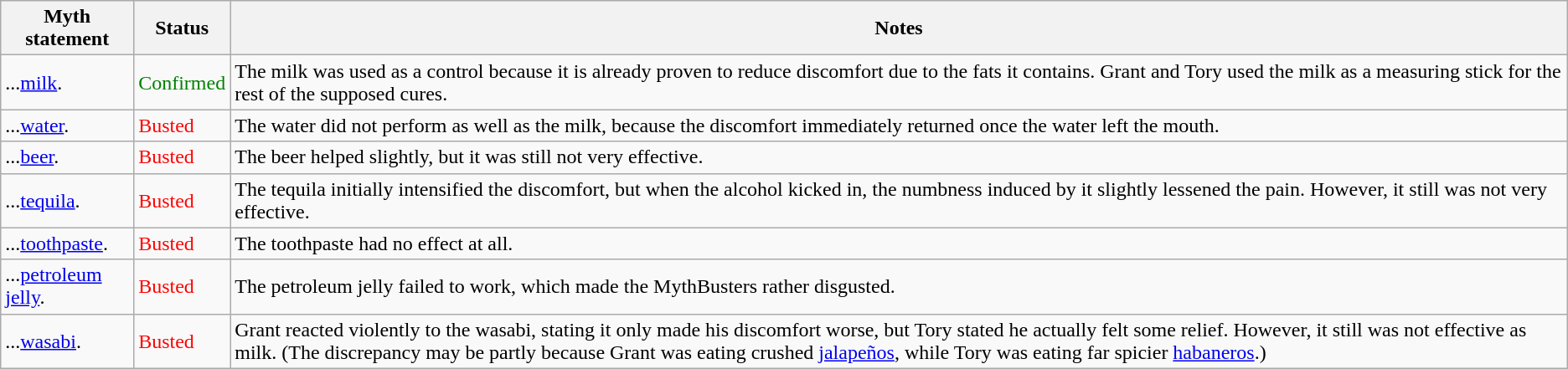<table class="wikitable plainrowheaders">
<tr>
<th>Myth statement</th>
<th>Status</th>
<th>Notes</th>
</tr>
<tr>
<td>...<a href='#'>milk</a>.</td>
<td style="color:green">Confirmed</td>
<td>The milk was used as a control because it is already proven to reduce discomfort due to the fats it contains. Grant and Tory used the milk as a measuring stick for the rest of the supposed cures.</td>
</tr>
<tr>
<td>...<a href='#'>water</a>.</td>
<td style="color:red">Busted</td>
<td>The water did not perform as well as the milk, because the discomfort immediately returned once the water left the mouth.</td>
</tr>
<tr>
<td>...<a href='#'>beer</a>.</td>
<td style="color:red">Busted</td>
<td>The beer helped slightly, but it was still not very effective.</td>
</tr>
<tr>
<td>...<a href='#'>tequila</a>.</td>
<td style="color:red">Busted</td>
<td>The tequila initially intensified the discomfort, but when the alcohol kicked in, the numbness induced by it slightly lessened the pain. However, it still was not very effective.</td>
</tr>
<tr>
<td>...<a href='#'>toothpaste</a>.</td>
<td style="color:red">Busted</td>
<td>The toothpaste had no effect at all.</td>
</tr>
<tr>
<td>...<a href='#'>petroleum jelly</a>.</td>
<td style="color:red">Busted</td>
<td>The petroleum jelly failed to work, which made the MythBusters rather disgusted.</td>
</tr>
<tr>
<td>...<a href='#'>wasabi</a>.</td>
<td style="color:red">Busted</td>
<td>Grant reacted violently to the wasabi, stating it only made his discomfort worse, but Tory stated he actually felt some relief. However, it still was not effective as milk.  (The discrepancy may be partly because Grant was eating crushed <a href='#'>jalapeños</a>, while Tory was eating far spicier <a href='#'>habaneros</a>.)</td>
</tr>
</table>
